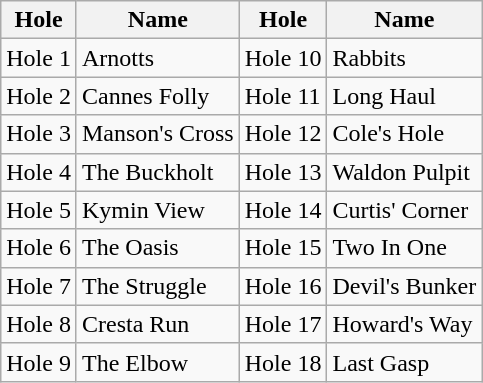<table class="wikitable">
<tr>
<th>Hole</th>
<th>Name</th>
<th>Hole</th>
<th>Name</th>
</tr>
<tr>
<td>Hole 1</td>
<td>Arnotts</td>
<td>Hole 10</td>
<td>Rabbits</td>
</tr>
<tr>
<td>Hole 2</td>
<td>Cannes Folly</td>
<td>Hole 11</td>
<td>Long Haul</td>
</tr>
<tr>
<td>Hole 3</td>
<td>Manson's Cross</td>
<td>Hole 12</td>
<td>Cole's Hole</td>
</tr>
<tr>
<td>Hole 4</td>
<td>The Buckholt</td>
<td>Hole 13</td>
<td>Waldon Pulpit</td>
</tr>
<tr>
<td>Hole 5</td>
<td>Kymin View</td>
<td>Hole 14</td>
<td>Curtis' Corner</td>
</tr>
<tr>
<td>Hole 6</td>
<td>The Oasis</td>
<td>Hole 15</td>
<td>Two In One</td>
</tr>
<tr>
<td>Hole 7</td>
<td>The Struggle</td>
<td>Hole 16</td>
<td>Devil's Bunker</td>
</tr>
<tr>
<td>Hole 8</td>
<td>Cresta Run</td>
<td>Hole 17</td>
<td>Howard's Way</td>
</tr>
<tr>
<td>Hole 9</td>
<td>The Elbow</td>
<td>Hole 18</td>
<td>Last Gasp</td>
</tr>
</table>
